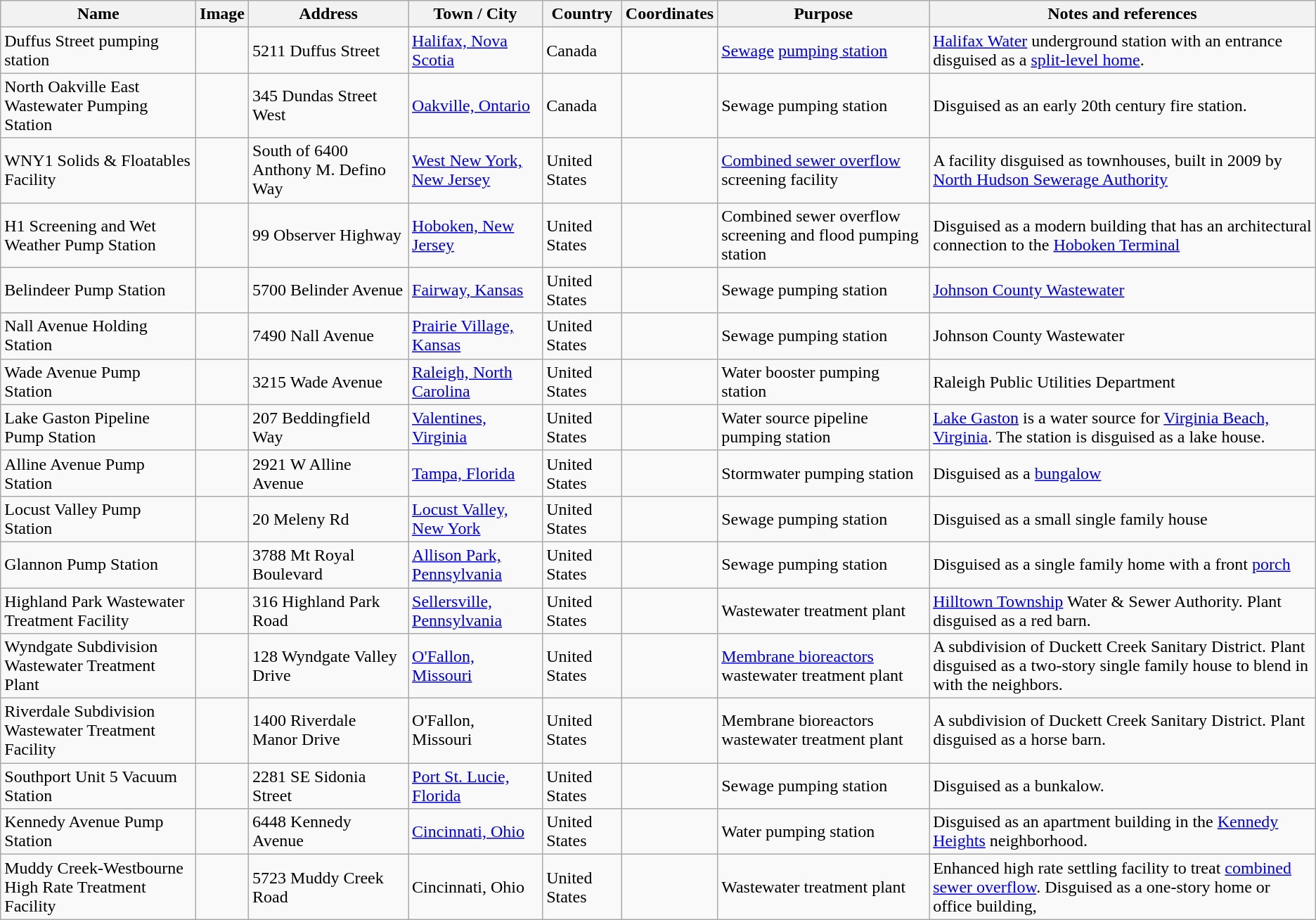<table class="wikitable sortable">
<tr>
<th>Name</th>
<th class=unsortable>Image</th>
<th>Address</th>
<th>Town / City</th>
<th>Country</th>
<th>Coordinates</th>
<th>Purpose</th>
<th class="unsortable">Notes and references</th>
</tr>
<tr>
<td>Duffus Street pumping station</td>
<td></td>
<td>5211 Duffus Street</td>
<td><a href='#'>Halifax, Nova Scotia</a></td>
<td>Canada</td>
<td></td>
<td><a href='#'>Sewage</a> <a href='#'>pumping station</a></td>
<td><a href='#'>Halifax Water</a> underground station with an entrance disguised as a <a href='#'>split-level home</a>.</td>
</tr>
<tr>
<td>North Oakville East Wastewater Pumping Station</td>
<td></td>
<td>345 Dundas Street West</td>
<td><a href='#'>Oakville, Ontario</a></td>
<td>Canada</td>
<td></td>
<td>Sewage pumping station</td>
<td>Disguised as an early 20th century fire station.</td>
</tr>
<tr>
<td>WNY1 Solids & Floatables Facility</td>
<td></td>
<td>South of 6400 Anthony M. Defino Way</td>
<td><a href='#'>West New York, New Jersey</a></td>
<td>United States</td>
<td></td>
<td><a href='#'>Combined sewer overflow</a> screening facility</td>
<td>A facility disguised as townhouses, built in 2009 by <a href='#'>North Hudson Sewerage Authority</a></td>
</tr>
<tr>
<td>H1 Screening and Wet Weather Pump Station</td>
<td></td>
<td>99 Observer Highway</td>
<td><a href='#'>Hoboken, New Jersey</a></td>
<td>United States</td>
<td></td>
<td>Combined sewer overflow screening and flood pumping station</td>
<td>Disguised as a modern building that has an architectural connection to the <a href='#'>Hoboken Terminal</a></td>
</tr>
<tr>
<td>Belindeer Pump Station</td>
<td></td>
<td>5700 Belinder Avenue</td>
<td><a href='#'>Fairway, Kansas</a></td>
<td>United States</td>
<td></td>
<td>Sewage pumping station</td>
<td><a href='#'>Johnson County Wastewater</a></td>
</tr>
<tr>
<td>Nall Avenue Holding Station</td>
<td></td>
<td>7490 Nall Avenue</td>
<td><a href='#'>Prairie Village, Kansas</a></td>
<td>United States</td>
<td></td>
<td>Sewage pumping station</td>
<td>Johnson County Wastewater</td>
</tr>
<tr>
<td>Wade Avenue Pump Station</td>
<td></td>
<td>3215 Wade Avenue</td>
<td><a href='#'>Raleigh, North Carolina</a></td>
<td>United States</td>
<td></td>
<td>Water booster pumping station</td>
<td>Raleigh Public Utilities Department</td>
</tr>
<tr>
<td>Lake Gaston Pipeline Pump Station</td>
<td></td>
<td>207 Beddingfield Way</td>
<td><a href='#'>Valentines, Virginia</a></td>
<td>United States</td>
<td></td>
<td>Water source pipeline pumping station</td>
<td><a href='#'>Lake Gaston</a> is a water source for <a href='#'>Virginia Beach, Virginia</a>. The station is disguised as a lake house.</td>
</tr>
<tr>
<td>Alline Avenue Pump Station</td>
<td></td>
<td>2921 W Alline Avenue</td>
<td><a href='#'>Tampa, Florida</a></td>
<td>United States</td>
<td></td>
<td>Stormwater pumping station</td>
<td>Disguised as a <a href='#'>bungalow</a></td>
</tr>
<tr>
<td>Locust Valley Pump Station</td>
<td></td>
<td>20 Meleny Rd</td>
<td><a href='#'>Locust Valley, New York</a></td>
<td>United States</td>
<td></td>
<td>Sewage pumping station</td>
<td>Disguised as a small single family house</td>
</tr>
<tr>
<td>Glannon Pump Station</td>
<td></td>
<td>3788 Mt Royal Boulevard</td>
<td><a href='#'>Allison Park, Pennsylvania</a></td>
<td>United States</td>
<td></td>
<td>Sewage pumping station</td>
<td>Disguised as a single family home with a front <a href='#'>porch</a></td>
</tr>
<tr>
<td>Highland Park Wastewater Treatment Facility</td>
<td></td>
<td>316 Highland Park Road</td>
<td><a href='#'>Sellersville, Pennsylvania</a></td>
<td>United States</td>
<td></td>
<td>Wastewater treatment plant</td>
<td><a href='#'>Hilltown Township</a> Water & Sewer Authority. Plant disguised as a red barn.</td>
</tr>
<tr>
<td>Wyndgate Subdivision Wastewater Treatment Plant</td>
<td></td>
<td>128 Wyndgate Valley Drive</td>
<td><a href='#'>O'Fallon, Missouri</a></td>
<td>United States</td>
<td></td>
<td><a href='#'>Membrane bioreactors</a> wastewater treatment plant</td>
<td>A subdivision of Duckett Creek Sanitary District. Plant disguised as a two-story single family house to blend in with the neighbors.</td>
</tr>
<tr>
<td>Riverdale Subdivision Wastewater Treatment Facility</td>
<td></td>
<td>1400 Riverdale Manor Drive</td>
<td>O'Fallon, Missouri</td>
<td>United States</td>
<td></td>
<td>Membrane bioreactors wastewater treatment plant</td>
<td>A subdivision of Duckett Creek Sanitary District. Plant disguised as a horse barn.</td>
</tr>
<tr>
<td>Southport Unit 5 Vacuum Station</td>
<td></td>
<td>2281 SE Sidonia Street</td>
<td><a href='#'>Port St. Lucie, Florida</a></td>
<td>United States</td>
<td></td>
<td>Sewage pumping station</td>
<td>Disguised as a bunkalow.</td>
</tr>
<tr>
<td>Kennedy Avenue Pump Station</td>
<td></td>
<td>6448 Kennedy Avenue</td>
<td><a href='#'>Cincinnati, Ohio</a></td>
<td>United States</td>
<td></td>
<td>Water pumping station</td>
<td>Disguised as an apartment building in the <a href='#'>Kennedy Heights</a> neighborhood.</td>
</tr>
<tr>
<td>Muddy Creek-Westbourne High Rate Treatment Facility</td>
<td></td>
<td>5723 Muddy Creek Road</td>
<td>Cincinnati, Ohio</td>
<td>United States</td>
<td></td>
<td>Wastewater treatment plant</td>
<td>Enhanced high rate settling facility to treat <a href='#'>combined sewer overflow</a>. Disguised as a one-story home or office building,</td>
</tr>
</table>
